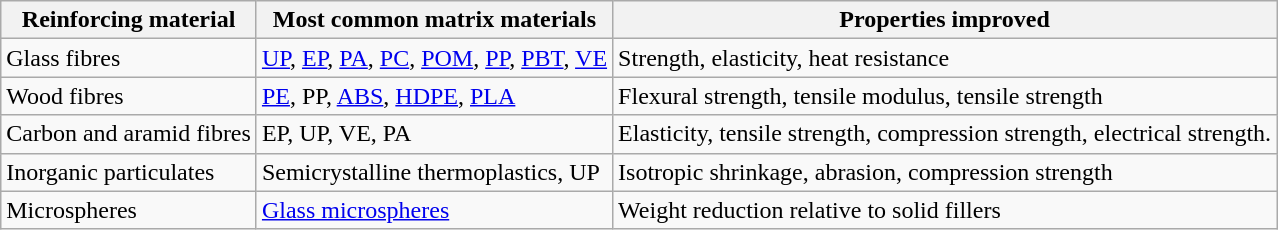<table class="wikitable">
<tr>
<th>Reinforcing material</th>
<th>Most common matrix materials</th>
<th>Properties improved</th>
</tr>
<tr>
<td>Glass fibres</td>
<td><a href='#'>UP</a>, <a href='#'>EP</a>, <a href='#'>PA</a>, <a href='#'>PC</a>, <a href='#'>POM</a>, <a href='#'>PP</a>, <a href='#'>PBT</a>, <a href='#'>VE</a></td>
<td>Strength, elasticity, heat resistance</td>
</tr>
<tr>
<td>Wood fibres</td>
<td><a href='#'>PE</a>, PP, <a href='#'>ABS</a>, <a href='#'>HDPE</a>, <a href='#'>PLA</a></td>
<td>Flexural strength, tensile modulus, tensile strength</td>
</tr>
<tr>
<td>Carbon and aramid fibres</td>
<td>EP, UP, VE, PA</td>
<td>Elasticity, tensile strength, compression strength, electrical strength.</td>
</tr>
<tr>
<td>Inorganic particulates</td>
<td>Semicrystalline thermoplastics, UP</td>
<td>Isotropic shrinkage, abrasion, compression strength</td>
</tr>
<tr>
<td>Microspheres</td>
<td><a href='#'>Glass microspheres</a></td>
<td>Weight reduction relative to solid fillers</td>
</tr>
</table>
